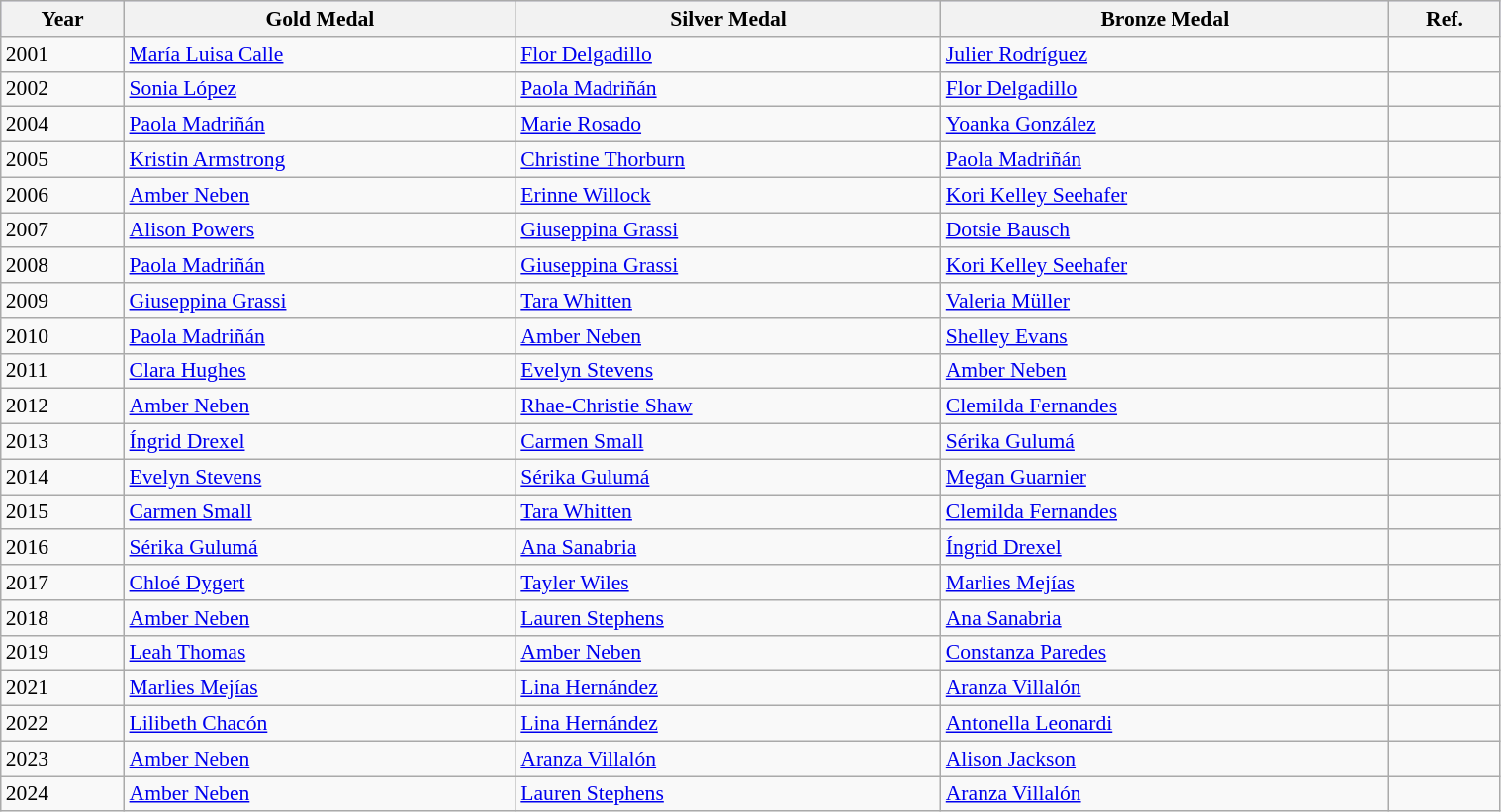<table class="wikitable"  style="font-size:90%; width:80%;">
<tr style="background:#ccf;">
<th>Year</th>
<th> <strong>Gold Medal</strong></th>
<th> <strong>Silver Medal</strong></th>
<th> <strong>Bronze Medal</strong></th>
<th>Ref.</th>
</tr>
<tr>
<td>2001</td>
<td> <a href='#'>María Luisa Calle</a></td>
<td> <a href='#'>Flor Delgadillo</a></td>
<td> <a href='#'>Julier Rodríguez</a></td>
<td></td>
</tr>
<tr>
<td>2002</td>
<td> <a href='#'>Sonia López</a></td>
<td> <a href='#'>Paola Madriñán</a></td>
<td> <a href='#'>Flor Delgadillo</a></td>
<td></td>
</tr>
<tr>
<td>2004</td>
<td> <a href='#'>Paola Madriñán</a></td>
<td> <a href='#'>Marie Rosado</a></td>
<td> <a href='#'>Yoanka González</a></td>
<td></td>
</tr>
<tr>
<td>2005</td>
<td> <a href='#'>Kristin Armstrong</a></td>
<td> <a href='#'>Christine Thorburn</a></td>
<td> <a href='#'>Paola Madriñán</a></td>
<td></td>
</tr>
<tr>
<td>2006</td>
<td> <a href='#'>Amber Neben</a></td>
<td> <a href='#'>Erinne Willock</a></td>
<td> <a href='#'>Kori Kelley Seehafer</a></td>
<td></td>
</tr>
<tr>
<td>2007</td>
<td> <a href='#'>Alison Powers</a></td>
<td> <a href='#'>Giuseppina Grassi</a></td>
<td> <a href='#'>Dotsie Bausch</a></td>
<td></td>
</tr>
<tr>
<td>2008</td>
<td> <a href='#'>Paola Madriñán</a></td>
<td> <a href='#'>Giuseppina Grassi</a></td>
<td> <a href='#'>Kori Kelley Seehafer</a></td>
<td></td>
</tr>
<tr>
<td>2009</td>
<td> <a href='#'>Giuseppina Grassi</a></td>
<td> <a href='#'>Tara Whitten</a></td>
<td> <a href='#'>Valeria Müller</a></td>
<td></td>
</tr>
<tr>
<td>2010</td>
<td> <a href='#'>Paola Madriñán</a></td>
<td> <a href='#'>Amber Neben</a></td>
<td> <a href='#'>Shelley Evans</a></td>
<td></td>
</tr>
<tr>
<td>2011</td>
<td> <a href='#'>Clara Hughes</a></td>
<td> <a href='#'>Evelyn Stevens</a></td>
<td> <a href='#'>Amber Neben</a></td>
<td></td>
</tr>
<tr>
<td>2012</td>
<td> <a href='#'>Amber Neben</a></td>
<td> <a href='#'>Rhae-Christie Shaw</a></td>
<td> <a href='#'>Clemilda Fernandes</a></td>
<td></td>
</tr>
<tr>
<td>2013</td>
<td> <a href='#'>Íngrid Drexel</a></td>
<td> <a href='#'>Carmen Small</a></td>
<td> <a href='#'>Sérika Gulumá</a></td>
<td></td>
</tr>
<tr>
<td>2014</td>
<td> <a href='#'>Evelyn Stevens</a></td>
<td> <a href='#'>Sérika Gulumá</a></td>
<td> <a href='#'>Megan Guarnier</a></td>
<td></td>
</tr>
<tr>
<td>2015</td>
<td> <a href='#'>Carmen Small</a></td>
<td> <a href='#'>Tara Whitten</a></td>
<td> <a href='#'>Clemilda Fernandes</a></td>
<td></td>
</tr>
<tr>
<td>2016</td>
<td> <a href='#'>Sérika Gulumá</a></td>
<td> <a href='#'>Ana Sanabria</a></td>
<td> <a href='#'>Íngrid Drexel</a></td>
<td></td>
</tr>
<tr>
<td>2017</td>
<td> <a href='#'>Chloé Dygert</a></td>
<td> <a href='#'>Tayler Wiles</a></td>
<td> <a href='#'>Marlies Mejías</a></td>
<td></td>
</tr>
<tr>
<td>2018</td>
<td> <a href='#'>Amber Neben</a></td>
<td> <a href='#'>Lauren Stephens</a></td>
<td> <a href='#'>Ana Sanabria</a></td>
<td></td>
</tr>
<tr>
<td>2019</td>
<td> <a href='#'>Leah Thomas</a></td>
<td> <a href='#'>Amber Neben</a></td>
<td> <a href='#'>Constanza Paredes</a></td>
<td></td>
</tr>
<tr>
<td>2021</td>
<td> <a href='#'>Marlies Mejías</a></td>
<td> <a href='#'>Lina Hernández</a></td>
<td> <a href='#'>Aranza Villalón</a></td>
<td></td>
</tr>
<tr>
<td>2022</td>
<td> <a href='#'>Lilibeth Chacón</a></td>
<td> <a href='#'>Lina Hernández</a></td>
<td> <a href='#'>Antonella Leonardi</a></td>
<td></td>
</tr>
<tr>
<td>2023</td>
<td> <a href='#'>Amber Neben</a></td>
<td> <a href='#'>Aranza Villalón</a></td>
<td> <a href='#'>Alison Jackson</a></td>
<td></td>
</tr>
<tr>
<td>2024</td>
<td> <a href='#'>Amber Neben</a></td>
<td> <a href='#'>Lauren Stephens</a></td>
<td> <a href='#'>Aranza Villalón</a></td>
<td></td>
</tr>
</table>
